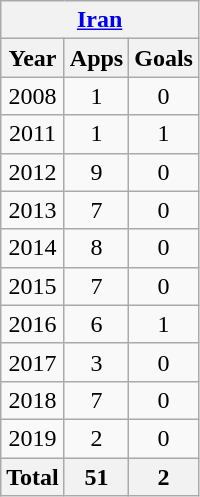<table class="wikitable" style="text-align:center">
<tr>
<th colspan=3><a href='#'>Iran</a></th>
</tr>
<tr>
<th>Year</th>
<th>Apps</th>
<th>Goals</th>
</tr>
<tr>
<td>2008</td>
<td>1</td>
<td>0</td>
</tr>
<tr>
<td>2011</td>
<td>1</td>
<td>1</td>
</tr>
<tr>
<td>2012</td>
<td>9</td>
<td>0</td>
</tr>
<tr>
<td>2013</td>
<td>7</td>
<td>0</td>
</tr>
<tr>
<td>2014</td>
<td>8</td>
<td>0</td>
</tr>
<tr>
<td>2015</td>
<td>7</td>
<td>0</td>
</tr>
<tr>
<td>2016</td>
<td>6</td>
<td>1</td>
</tr>
<tr>
<td>2017</td>
<td>3</td>
<td>0</td>
</tr>
<tr>
<td>2018</td>
<td>7</td>
<td>0</td>
</tr>
<tr>
<td>2019</td>
<td>2</td>
<td>0</td>
</tr>
<tr>
<th>Total</th>
<th>51</th>
<th>2</th>
</tr>
</table>
